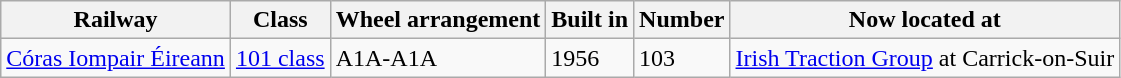<table class="wikitable">
<tr>
<th>Railway</th>
<th>Class</th>
<th>Wheel arrangement</th>
<th>Built in</th>
<th>Number</th>
<th>Now located at</th>
</tr>
<tr>
<td><a href='#'>Córas Iompair Éireann</a></td>
<td><a href='#'>101 class</a></td>
<td>A1A-A1A</td>
<td>1956</td>
<td>103</td>
<td><a href='#'>Irish Traction Group</a> at Carrick-on-Suir</td>
</tr>
</table>
